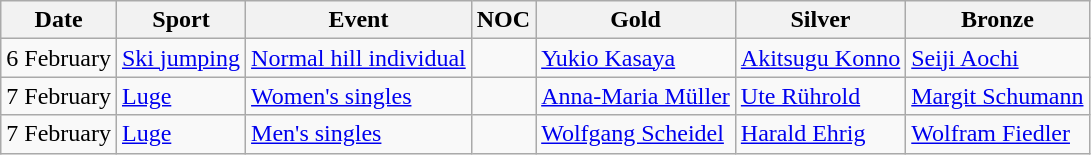<table class="wikitable">
<tr>
<th>Date</th>
<th>Sport</th>
<th>Event</th>
<th>NOC</th>
<th>Gold</th>
<th>Silver</th>
<th>Bronze</th>
</tr>
<tr>
<td>6 February</td>
<td><a href='#'>Ski jumping</a></td>
<td><a href='#'>Normal hill individual</a></td>
<td></td>
<td><a href='#'>Yukio Kasaya</a></td>
<td><a href='#'>Akitsugu Konno</a></td>
<td><a href='#'>Seiji Aochi</a></td>
</tr>
<tr>
<td>7 February</td>
<td><a href='#'>Luge</a></td>
<td><a href='#'>Women's singles</a></td>
<td></td>
<td><a href='#'>Anna-Maria Müller</a></td>
<td><a href='#'>Ute Rührold</a></td>
<td><a href='#'>Margit Schumann</a></td>
</tr>
<tr>
<td>7 February</td>
<td><a href='#'>Luge</a></td>
<td><a href='#'>Men's singles</a></td>
<td></td>
<td><a href='#'>Wolfgang Scheidel</a></td>
<td><a href='#'>Harald Ehrig</a></td>
<td><a href='#'>Wolfram Fiedler</a></td>
</tr>
</table>
